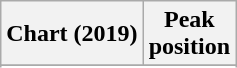<table class="wikitable sortable plainrowheaders" style="text-align:center">
<tr>
<th scope="col">Chart (2019)</th>
<th scope="col">Peak<br>position</th>
</tr>
<tr>
</tr>
<tr>
</tr>
<tr>
</tr>
<tr>
</tr>
<tr>
</tr>
<tr>
</tr>
<tr>
</tr>
<tr>
</tr>
<tr>
</tr>
</table>
